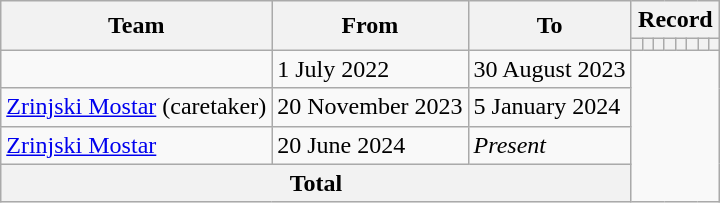<table class=wikitable style="text-align: center">
<tr>
<th rowspan=2>Team</th>
<th rowspan=2>From</th>
<th rowspan=2>To</th>
<th colspan=8>Record</th>
</tr>
<tr>
<th></th>
<th></th>
<th></th>
<th></th>
<th></th>
<th></th>
<th></th>
<th></th>
</tr>
<tr>
<td align=left></td>
<td align=left>1 July 2022</td>
<td align=left>30 August 2023<br></td>
</tr>
<tr>
<td align=left><a href='#'>Zrinjski Mostar</a> (caretaker)</td>
<td align=left>20 November 2023</td>
<td align=left>5 January 2024<br></td>
</tr>
<tr>
<td align=left><a href='#'>Zrinjski Mostar</a></td>
<td align=left>20 June 2024</td>
<td align=left><em>Present</em><br></td>
</tr>
<tr>
<th colspan=3>Total<br></th>
</tr>
</table>
